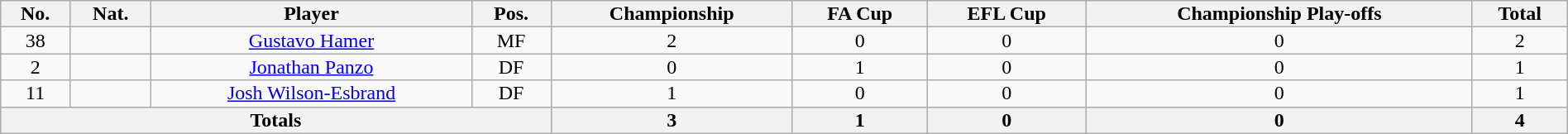<table class="wikitable sortable alternance" style="font-size:100%; text-align:center; line-height:14px; width:100%;">
<tr>
<th>No.</th>
<th>Nat.</th>
<th>Player</th>
<th>Pos.</th>
<th>Championship</th>
<th>FA Cup</th>
<th>EFL Cup</th>
<th>Championship Play-offs</th>
<th>Total</th>
</tr>
<tr>
<td>38</td>
<td></td>
<td><a href='#'>Gustavo Hamer</a></td>
<td>MF</td>
<td>2</td>
<td>0</td>
<td>0</td>
<td>0</td>
<td>2</td>
</tr>
<tr>
<td>2</td>
<td></td>
<td><a href='#'>Jonathan Panzo</a></td>
<td>DF</td>
<td>0</td>
<td>1</td>
<td>0</td>
<td>0</td>
<td>1</td>
</tr>
<tr>
<td>11</td>
<td></td>
<td><a href='#'>Josh Wilson-Esbrand</a></td>
<td>DF</td>
<td>1</td>
<td>0</td>
<td>0</td>
<td>0</td>
<td>1</td>
</tr>
<tr class="sortbottom">
<th colspan="4">Totals</th>
<th>3</th>
<th>1</th>
<th>0</th>
<th>0</th>
<th>4</th>
</tr>
</table>
